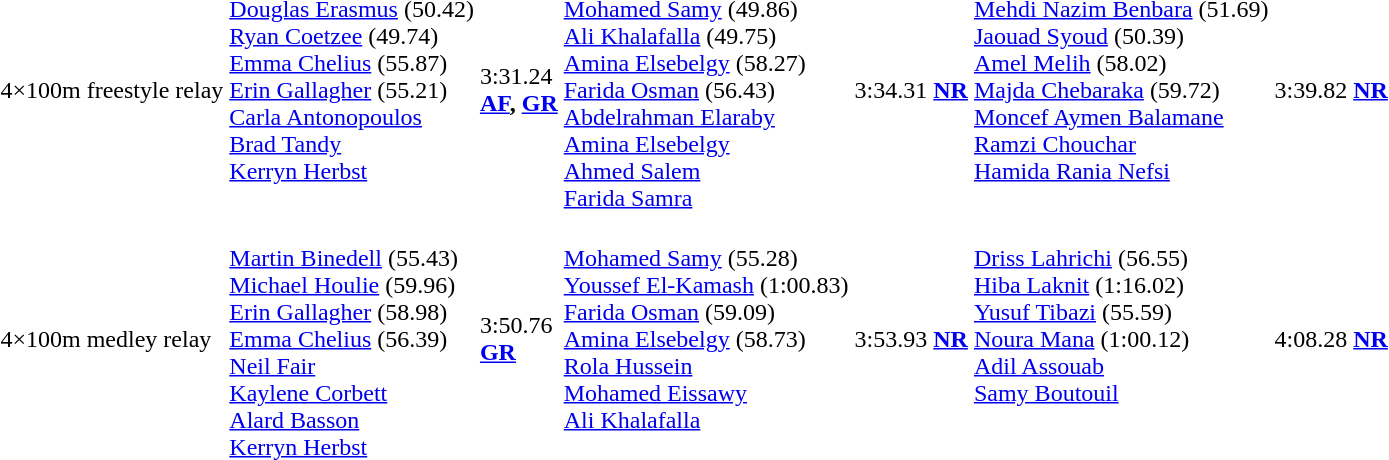<table>
<tr>
<td>4×100m freestyle relay<br></td>
<td valign=top><br><a href='#'>Douglas Erasmus</a> (50.42)<br><a href='#'>Ryan Coetzee</a> (49.74)<br><a href='#'>Emma Chelius</a> (55.87)<br><a href='#'>Erin Gallagher</a> (55.21)<br><a href='#'>Carla Antonopoulos</a><br><a href='#'>Brad Tandy</a><br><a href='#'>Kerryn Herbst</a></td>
<td>3:31.24<br><strong><a href='#'>AF</a>, <a href='#'>GR</a></strong></td>
<td valign=top><br><a href='#'>Mohamed Samy</a> (49.86)<br><a href='#'>Ali Khalafalla</a> (49.75)<br><a href='#'>Amina Elsebelgy</a> (58.27)<br><a href='#'>Farida Osman</a> (56.43)<br><a href='#'>Abdelrahman Elaraby</a><br><a href='#'>Amina Elsebelgy</a><br><a href='#'>Ahmed Salem</a><br><a href='#'>Farida Samra</a></td>
<td>3:34.31 <strong><a href='#'>NR</a></strong></td>
<td valign=top><br><a href='#'>Mehdi Nazim Benbara</a> (51.69)<br><a href='#'>Jaouad Syoud</a> (50.39)<br><a href='#'>Amel Melih</a> (58.02)<br><a href='#'>Majda Chebaraka</a> (59.72)<br><a href='#'>Moncef Aymen Balamane</a><br><a href='#'>Ramzi Chouchar</a><br><a href='#'>Hamida Rania Nefsi</a></td>
<td>3:39.82 <strong><a href='#'>NR</a></strong></td>
</tr>
<tr>
<td>4×100m medley relay<br></td>
<td valign=top><br><a href='#'>Martin Binedell</a> (55.43)<br><a href='#'>Michael Houlie</a> (59.96)<br><a href='#'>Erin Gallagher</a> (58.98)<br><a href='#'>Emma Chelius</a> (56.39)<br><a href='#'>Neil Fair</a><br><a href='#'>Kaylene Corbett</a><br><a href='#'>Alard Basson</a><br><a href='#'>Kerryn Herbst</a></td>
<td>3:50.76<br><strong><a href='#'>GR</a></strong></td>
<td valign=top><br><a href='#'>Mohamed Samy</a> (55.28)<br><a href='#'>Youssef El-Kamash</a> (1:00.83)<br><a href='#'>Farida Osman</a> (59.09)<br><a href='#'>Amina Elsebelgy</a> (58.73)<br><a href='#'>Rola Hussein</a><br><a href='#'>Mohamed Eissawy</a><br><a href='#'>Ali Khalafalla</a></td>
<td>3:53.93 <strong><a href='#'>NR</a></strong></td>
<td valign=top><br><a href='#'>Driss Lahrichi</a> (56.55)<br><a href='#'>Hiba Laknit</a> (1:16.02)<br><a href='#'>Yusuf Tibazi</a> (55.59)<br><a href='#'>Noura Mana</a> (1:00.12)<br><a href='#'>Adil Assouab</a><br><a href='#'>Samy Boutouil</a></td>
<td>4:08.28 <strong><a href='#'>NR</a></strong></td>
</tr>
</table>
